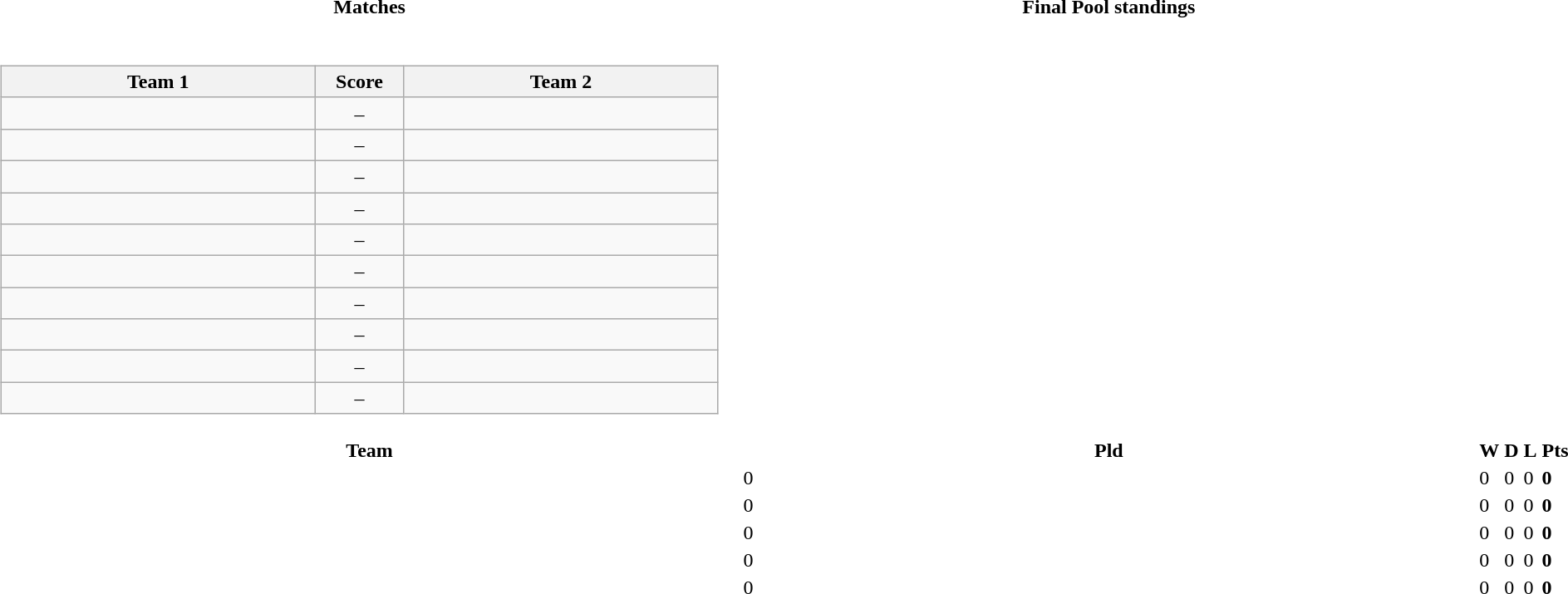<table>
<tr>
<th style="width:50%;">Matches</th>
<th style="width:50%;">Final Pool standings</th>
</tr>
<tr>
<td><br><table class="wikitable" style="text-align: center;">
<tr>
<th style="width:200pt;"><strong>Team 1</strong></th>
<th style="width:50pt;"><strong>Score</strong></th>
<th style="width:200pt;"><strong>Team 2</strong></th>
</tr>
<tr>
<td></td>
<td>–</td>
<td></td>
</tr>
<tr>
<td></td>
<td>–</td>
<td></td>
</tr>
<tr>
<td></td>
<td>–</td>
<td></td>
</tr>
<tr>
<td></td>
<td>–</td>
<td></td>
</tr>
<tr>
<td></td>
<td>–</td>
<td></td>
</tr>
<tr>
<td></td>
<td>–</td>
<td></td>
</tr>
<tr>
<td></td>
<td>–</td>
<td></td>
</tr>
<tr>
<td></td>
<td>–</td>
<td></td>
</tr>
<tr>
<td></td>
<td>–</td>
<td></td>
</tr>
<tr>
<td></td>
<td>–</td>
<td></td>
</tr>
</table>
</td>
<td><br></td>
</tr>
<tr>
<th style="width:200px;">Team</th>
<th width="40">Pld</th>
<th width="40">W</th>
<th width="40">D</th>
<th width="40">L</th>
<th width="40">Pts</th>
</tr>
<tr>
<td align=left></td>
<td>0</td>
<td>0</td>
<td>0</td>
<td>0</td>
<td><strong>0</strong></td>
</tr>
<tr>
<td align=left></td>
<td>0</td>
<td>0</td>
<td>0</td>
<td>0</td>
<td><strong>0</strong></td>
</tr>
<tr>
<td align=left></td>
<td>0</td>
<td>0</td>
<td>0</td>
<td>0</td>
<td><strong>0</strong></td>
</tr>
<tr>
<td align=left></td>
<td>0</td>
<td>0</td>
<td>0</td>
<td>0</td>
<td><strong>0</strong></td>
</tr>
<tr>
<td align=left></td>
<td>0</td>
<td>0</td>
<td>0</td>
<td>0</td>
<td><strong>0</strong></td>
</tr>
</table>
